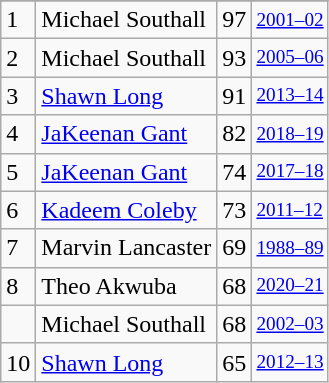<table class="wikitable">
<tr>
</tr>
<tr>
<td>1</td>
<td>Michael Southall</td>
<td>97</td>
<td style="font-size:80%;"><a href='#'>2001–02</a></td>
</tr>
<tr>
<td>2</td>
<td>Michael Southall</td>
<td>93</td>
<td style="font-size:80%;"><a href='#'>2005–06</a></td>
</tr>
<tr>
<td>3</td>
<td><a href='#'>Shawn Long</a></td>
<td>91</td>
<td style="font-size:80%;"><a href='#'>2013–14</a></td>
</tr>
<tr>
<td>4</td>
<td><a href='#'>JaKeenan Gant</a></td>
<td>82</td>
<td style="font-size:80%;"><a href='#'>2018–19</a></td>
</tr>
<tr>
<td>5</td>
<td><a href='#'>JaKeenan Gant</a></td>
<td>74</td>
<td style="font-size:80%;"><a href='#'>2017–18</a></td>
</tr>
<tr>
<td>6</td>
<td><a href='#'>Kadeem Coleby</a></td>
<td>73</td>
<td style="font-size:80%;"><a href='#'>2011–12</a></td>
</tr>
<tr>
<td>7</td>
<td>Marvin Lancaster</td>
<td>69</td>
<td style="font-size:80%;"><a href='#'>1988–89</a></td>
</tr>
<tr>
<td>8</td>
<td>Theo Akwuba</td>
<td>68</td>
<td style="font-size:80%;"><a href='#'>2020–21</a></td>
</tr>
<tr>
<td></td>
<td>Michael Southall</td>
<td>68</td>
<td style="font-size:80%;"><a href='#'>2002–03</a></td>
</tr>
<tr>
<td>10</td>
<td><a href='#'>Shawn Long</a></td>
<td>65</td>
<td style="font-size:80%;"><a href='#'>2012–13</a></td>
</tr>
</table>
